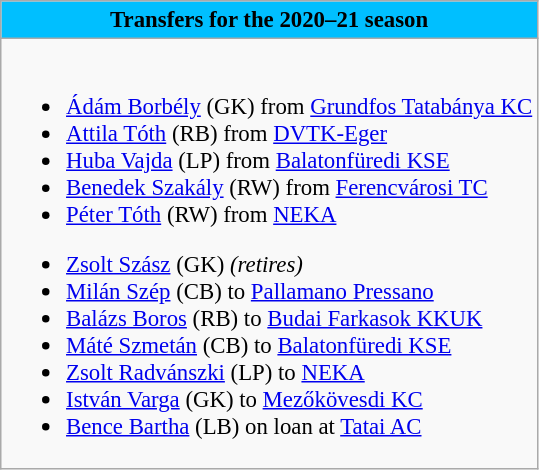<table class="wikitable collapsible collapsed" style="font-size:95%">
<tr>
<th style="color:#000000; background:#00BFFF"> <strong>Transfers for the 2020–21 season</strong></th>
</tr>
<tr>
<td><br>
<ul><li> <a href='#'>Ádám Borbély</a> (GK) from  <a href='#'>Grundfos Tatabánya KC</a></li><li> <a href='#'>Attila Tóth</a> (RB) from  <a href='#'>DVTK-Eger</a></li><li> <a href='#'>Huba Vajda</a> (LP) from  <a href='#'>Balatonfüredi KSE</a></li><li> <a href='#'>Benedek Szakály</a> (RW) from  <a href='#'>Ferencvárosi TC</a></li><li> <a href='#'>Péter Tóth</a> (RW) from  <a href='#'>NEKA</a></li></ul><ul><li> <a href='#'>Zsolt Szász</a> (GK) <em>(retires)</em></li><li> <a href='#'>Milán Szép</a> (CB) to  <a href='#'>Pallamano Pressano</a></li><li> <a href='#'>Balázs Boros</a> (RB) to  <a href='#'>Budai Farkasok KKUK</a></li><li> <a href='#'>Máté Szmetán</a> (CB) to  <a href='#'>Balatonfüredi KSE</a></li><li> <a href='#'>Zsolt Radvánszki</a> (LP) to  <a href='#'>NEKA</a></li><li> <a href='#'>István Varga</a> (GK) to  <a href='#'>Mezőkövesdi KC</a></li><li> <a href='#'>Bence Bartha</a> (LB) on loan at  <a href='#'>Tatai AC</a></li></ul></td>
</tr>
</table>
